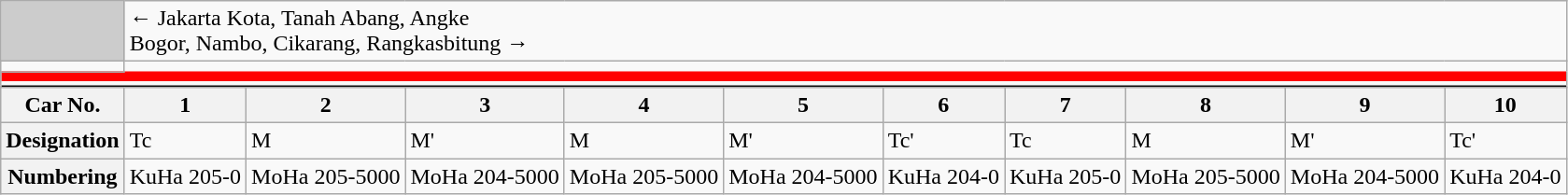<table class="wikitable">
<tr>
<td style="background-color:#ccc;"> </td>
<td colspan="10"><div>← Jakarta Kota, Tanah Abang, Angke</div><div>Bogor, Nambo, Cikarang, Rangkasbitung →</div></td>
</tr>
<tr style="line-height: 1px; background-color:  ##FF000;">
<td></td>
</tr>
<tr style="line-height: 6px; background-color: #FF0000;">
<td colspan="11" style="padding:0; border:0;"> </td>
</tr>
<tr style="line-height: 3px; background-color:  ##FF000;">
<td colspan="11" style="padding:0; border:0;"> </td>
</tr>
<tr style="line-height: 1px; background-color: #0b0b0b ;">
<td colspan="11" style="padding:0; border:0;"> </td>
</tr>
<tr>
<th>Car No.</th>
<th>1</th>
<th>2</th>
<th>3</th>
<th>4</th>
<th>5</th>
<th>6</th>
<th>7</th>
<th>8</th>
<th>9</th>
<th>10</th>
</tr>
<tr>
<th>Designation</th>
<td>Tc</td>
<td>M</td>
<td>M'</td>
<td>M</td>
<td>M'</td>
<td>Tc'</td>
<td>Tc</td>
<td>M</td>
<td>M'</td>
<td>Tc'</td>
</tr>
<tr>
<th>Numbering</th>
<td>KuHa 205-0</td>
<td>MoHa 205-5000</td>
<td>MoHa 204-5000</td>
<td>MoHa 205-5000</td>
<td>MoHa 204-5000</td>
<td>KuHa 204-0</td>
<td>KuHa 205-0</td>
<td>MoHa 205-5000</td>
<td>MoHa 204-5000</td>
<td>KuHa 204-0</td>
</tr>
</table>
